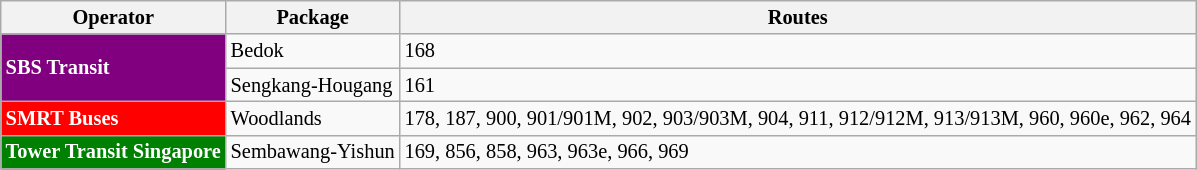<table class="wikitable" style="font-size:85%; text-align: left">
<tr>
<th>Operator</th>
<th>Package</th>
<th>Routes</th>
</tr>
<tr>
<td rowspan=2 style="background-color:#800080; color: white"><strong>SBS Transit</strong></td>
<td>Bedok</td>
<td>168</td>
</tr>
<tr>
<td>Sengkang-Hougang</td>
<td>161</td>
</tr>
<tr>
<td style="background-color:#FF0000; color: white"><strong>SMRT Buses</strong></td>
<td>Woodlands</td>
<td>178, 187, 900, 901/901M, 902, 903/903M, 904, 911, 912/912M, 913/913M, 960, 960e, 962, 964</td>
</tr>
<tr>
<td style="background-color:#008000; color: white"><strong>Tower Transit Singapore</strong></td>
<td>Sembawang-Yishun</td>
<td>169, 856, 858, 963, 963e, 966, 969</td>
</tr>
</table>
